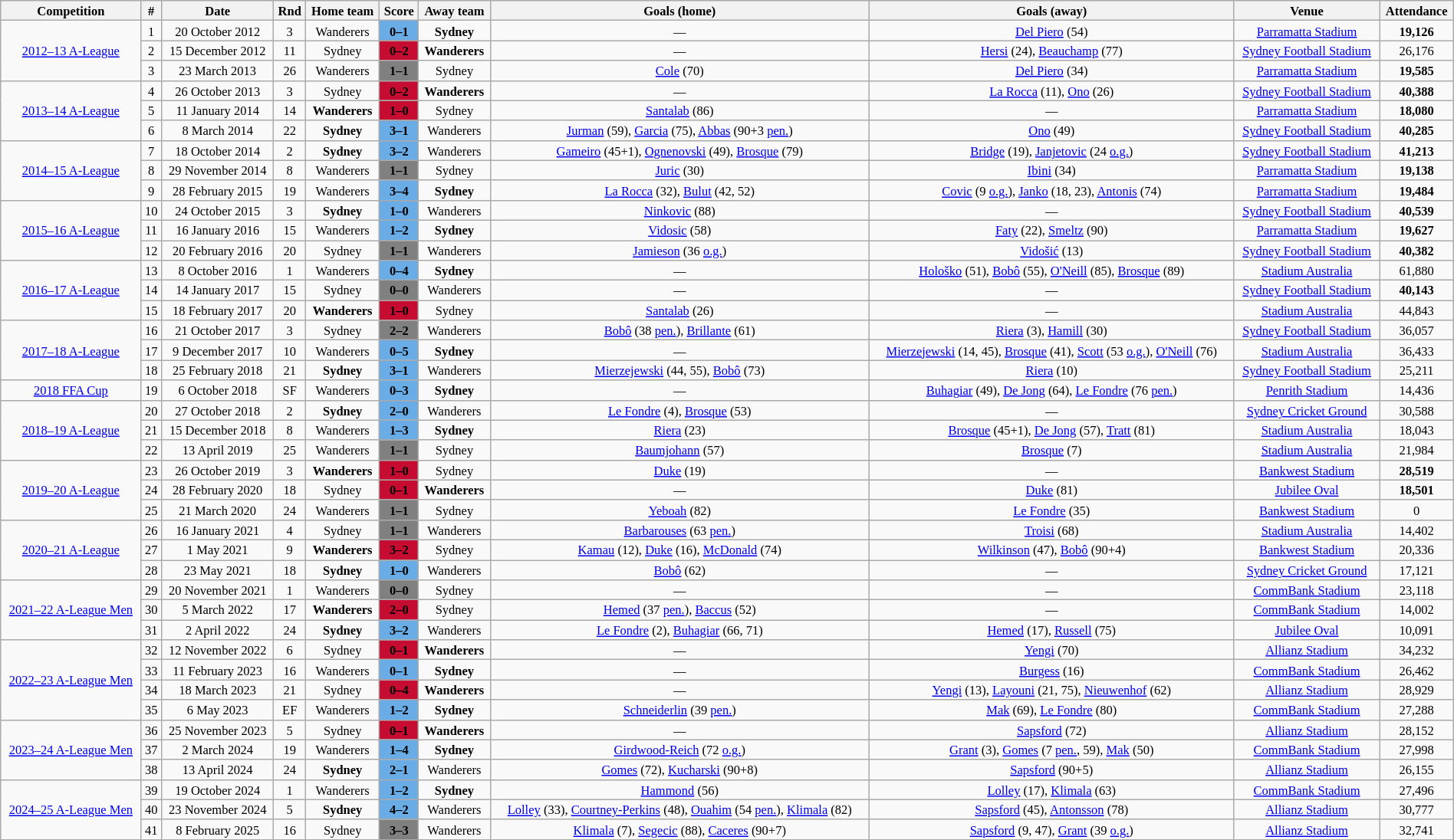<table class="wikitable" style="width:100%; margin:0 left; font-size: 11px; text-align:center">
<tr>
<th>Competition</th>
<th>#</th>
<th>Date</th>
<th>Rnd</th>
<th>Home team</th>
<th>Score</th>
<th>Away team</th>
<th>Goals (home)</th>
<th>Goals (away)</th>
<th>Venue</th>
<th>Attendance</th>
</tr>
<tr>
<td rowspan=3><a href='#'>2012–13 A-League</a></td>
<td>1</td>
<td>20 October 2012</td>
<td>3</td>
<td>Wanderers</td>
<td style="background:#6AACE6;color:black;"><strong>0–1</strong></td>
<td><strong>Sydney</strong></td>
<td>—</td>
<td><a href='#'>Del Piero</a> (54)</td>
<td><a href='#'>Parramatta Stadium</a></td>
<td><strong>19,126</strong></td>
</tr>
<tr>
<td>2</td>
<td>15 December 2012</td>
<td>11</td>
<td>Sydney</td>
<td style="background:#C60C30;color:black;"><strong>0–2</strong></td>
<td><strong>Wanderers</strong></td>
<td>—</td>
<td><a href='#'>Hersi</a> (24), <a href='#'>Beauchamp</a> (77)</td>
<td><a href='#'>Sydney Football Stadium</a></td>
<td>26,176</td>
</tr>
<tr>
<td>3</td>
<td>23 March 2013</td>
<td>26</td>
<td>Wanderers</td>
<td style="background:gray;"><strong>1–1</strong></td>
<td>Sydney</td>
<td><a href='#'>Cole</a> (70)</td>
<td><a href='#'>Del Piero</a> (34)</td>
<td><a href='#'>Parramatta Stadium</a></td>
<td><strong>19,585</strong></td>
</tr>
<tr>
<td rowspan=3><a href='#'>2013–14 A-League</a></td>
<td>4</td>
<td>26 October 2013</td>
<td>3</td>
<td>Sydney</td>
<td style="background:#C60C30;color:black;"><strong>0–2</strong></td>
<td><strong>Wanderers</strong></td>
<td>—</td>
<td><a href='#'>La Rocca</a> (11), <a href='#'>Ono</a> (26)</td>
<td><a href='#'>Sydney Football Stadium</a></td>
<td><strong>40,388</strong></td>
</tr>
<tr>
<td>5</td>
<td>11 January 2014</td>
<td>14</td>
<td><strong>Wanderers</strong></td>
<td style="background:#C60C30;color:black;"><strong>1–0</strong></td>
<td>Sydney</td>
<td><a href='#'>Santalab</a> (86)</td>
<td>—</td>
<td><a href='#'>Parramatta Stadium</a></td>
<td><strong>18,080</strong></td>
</tr>
<tr>
<td>6</td>
<td>8 March 2014</td>
<td>22</td>
<td><strong>Sydney</strong></td>
<td style="background:#6AACE6;color:black;"><strong>3–1</strong></td>
<td>Wanderers</td>
<td><a href='#'>Jurman</a> (59), <a href='#'>Garcia</a> (75), <a href='#'>Abbas</a> (90+3 <a href='#'>pen.</a>)</td>
<td><a href='#'>Ono</a> (49)</td>
<td><a href='#'>Sydney Football Stadium</a></td>
<td><strong>40,285</strong></td>
</tr>
<tr>
<td rowspan=3><a href='#'>2014–15 A-League</a></td>
<td>7</td>
<td>18 October 2014</td>
<td>2</td>
<td><strong>Sydney</strong></td>
<td style="background:#6AACE6;color:black;"><strong>3–2</strong></td>
<td>Wanderers</td>
<td><a href='#'>Gameiro</a> (45+1), <a href='#'>Ognenovski</a> (49), <a href='#'>Brosque</a> (79)</td>
<td><a href='#'>Bridge</a> (19), <a href='#'>Janjetovic</a> (24 <a href='#'>o.g.</a>)</td>
<td><a href='#'>Sydney Football Stadium</a></td>
<td><strong>41,213</strong></td>
</tr>
<tr>
<td>8</td>
<td>29 November 2014</td>
<td>8</td>
<td>Wanderers</td>
<td style="background:gray;"><strong>1–1</strong></td>
<td>Sydney</td>
<td><a href='#'>Juric</a> (30)</td>
<td><a href='#'>Ibini</a> (34)</td>
<td><a href='#'>Parramatta Stadium</a></td>
<td><strong>19,138</strong></td>
</tr>
<tr>
<td>9</td>
<td>28 February 2015</td>
<td>19</td>
<td>Wanderers</td>
<td style="background:#6AACE6;color:black;"><strong>3–4</strong></td>
<td><strong>Sydney</strong></td>
<td><a href='#'>La Rocca</a> (32), <a href='#'>Bulut</a> (42, 52)</td>
<td><a href='#'>Covic</a> (9 <a href='#'>o.g.</a>), <a href='#'>Janko</a> (18, 23), <a href='#'>Antonis</a> (74)</td>
<td><a href='#'>Parramatta Stadium</a></td>
<td><strong>19,484</strong></td>
</tr>
<tr>
<td rowspan=3><a href='#'>2015–16 A-League</a></td>
<td>10</td>
<td>24 October 2015</td>
<td>3</td>
<td><strong>Sydney</strong></td>
<td style="background:#6AACE6;color:black;"><strong>1–0</strong></td>
<td>Wanderers</td>
<td><a href='#'>Ninkovic</a> (88)</td>
<td>—</td>
<td><a href='#'>Sydney Football Stadium</a></td>
<td><strong>40,539</strong></td>
</tr>
<tr>
<td>11</td>
<td>16 January 2016</td>
<td>15</td>
<td>Wanderers</td>
<td style="background:#6AACE6;color:black;"><strong>1–2</strong></td>
<td><strong>Sydney</strong></td>
<td><a href='#'>Vidosic</a> (58)</td>
<td><a href='#'>Faty</a> (22), <a href='#'>Smeltz</a> (90)</td>
<td><a href='#'>Parramatta Stadium</a></td>
<td><strong>19,627</strong></td>
</tr>
<tr>
<td>12</td>
<td>20 February 2016</td>
<td>20</td>
<td>Sydney</td>
<td style="background:gray;"><strong>1–1</strong></td>
<td>Wanderers</td>
<td><a href='#'>Jamieson</a> (36 <a href='#'>o.g.</a>)</td>
<td><a href='#'>Vidošić</a> (13)</td>
<td><a href='#'>Sydney Football Stadium</a></td>
<td><strong>40,382</strong></td>
</tr>
<tr>
<td rowspan=3><a href='#'>2016–17 A-League</a></td>
<td>13</td>
<td>8 October 2016</td>
<td>1</td>
<td>Wanderers</td>
<td style="background:#6AACE6;color:black;"><strong>0–4</strong></td>
<td><strong>Sydney</strong></td>
<td>—</td>
<td><a href='#'>Hološko</a> (51), <a href='#'>Bobô</a> (55), <a href='#'>O'Neill</a> (85), <a href='#'>Brosque</a> (89)</td>
<td><a href='#'>Stadium Australia</a></td>
<td>61,880</td>
</tr>
<tr>
<td>14</td>
<td>14 January 2017</td>
<td>15</td>
<td>Sydney</td>
<td style="background:gray;"><strong>0–0</strong></td>
<td>Wanderers</td>
<td>—</td>
<td>—</td>
<td><a href='#'>Sydney Football Stadium</a></td>
<td><strong>40,143</strong></td>
</tr>
<tr>
<td>15</td>
<td>18 February 2017</td>
<td>20</td>
<td><strong>Wanderers</strong></td>
<td style="background:#C60C30;color:black;"><strong>1–0</strong></td>
<td>Sydney</td>
<td><a href='#'>Santalab</a> (26)</td>
<td>—</td>
<td><a href='#'>Stadium Australia</a></td>
<td>44,843</td>
</tr>
<tr>
<td rowspan=3><a href='#'>2017–18 A-League</a></td>
<td>16</td>
<td>21 October 2017</td>
<td>3</td>
<td>Sydney</td>
<td style="background:gray;"><strong>2–2</strong></td>
<td>Wanderers</td>
<td><a href='#'>Bobô</a> (38 <a href='#'>pen.</a>), <a href='#'>Brillante</a> (61)</td>
<td><a href='#'>Riera</a> (3), <a href='#'>Hamill</a> (30)</td>
<td><a href='#'>Sydney Football Stadium</a></td>
<td>36,057</td>
</tr>
<tr>
<td>17</td>
<td>9 December 2017</td>
<td>10</td>
<td>Wanderers</td>
<td style="background:#6AACE6;"><strong>0–5</strong></td>
<td><strong>Sydney</strong></td>
<td>—</td>
<td><a href='#'>Mierzejewski</a> (14, 45), <a href='#'>Brosque</a> (41), <a href='#'>Scott</a> (53 <a href='#'>o.g.</a>), <a href='#'>O'Neill</a> (76)</td>
<td><a href='#'>Stadium Australia</a></td>
<td>36,433</td>
</tr>
<tr>
<td>18</td>
<td>25 February 2018</td>
<td>21</td>
<td><strong>Sydney</strong></td>
<td style="background:#6AACE6;"><strong>3–1</strong></td>
<td>Wanderers</td>
<td><a href='#'>Mierzejewski</a> (44, 55), <a href='#'>Bobô</a> (73)</td>
<td><a href='#'>Riera</a> (10)</td>
<td><a href='#'>Sydney Football Stadium</a></td>
<td>25,211</td>
</tr>
<tr>
<td><a href='#'>2018 FFA Cup</a></td>
<td>19</td>
<td>6 October 2018</td>
<td>SF</td>
<td>Wanderers</td>
<td style="background:#6AACE6;"><strong>0–3</strong></td>
<td><strong>Sydney</strong></td>
<td>—</td>
<td><a href='#'>Buhagiar</a> (49), <a href='#'>De Jong</a> (64), <a href='#'>Le Fondre</a> (76 <a href='#'>pen.</a>)</td>
<td><a href='#'>Penrith Stadium</a></td>
<td>14,436</td>
</tr>
<tr>
<td rowspan=3><a href='#'>2018–19 A-League</a></td>
<td>20</td>
<td>27 October 2018</td>
<td>2</td>
<td><strong>Sydney</strong></td>
<td style="background:#6AACE6;"><strong>2–0</strong></td>
<td>Wanderers</td>
<td><a href='#'>Le Fondre</a> (4), <a href='#'>Brosque</a> (53)</td>
<td>—</td>
<td><a href='#'>Sydney Cricket Ground</a></td>
<td>30,588</td>
</tr>
<tr>
<td>21</td>
<td>15 December 2018</td>
<td>8</td>
<td>Wanderers</td>
<td style="background:#6AACE6;"><strong>1–3</strong></td>
<td><strong>Sydney</strong></td>
<td><a href='#'>Riera</a> (23)</td>
<td><a href='#'>Brosque</a> (45+1), <a href='#'>De Jong</a> (57), <a href='#'>Tratt</a> (81)</td>
<td><a href='#'>Stadium Australia</a></td>
<td>18,043</td>
</tr>
<tr>
<td>22</td>
<td>13 April 2019</td>
<td>25</td>
<td>Wanderers</td>
<td style="background:gray;"><strong>1–1</strong></td>
<td>Sydney</td>
<td><a href='#'>Baumjohann</a> (57)</td>
<td><a href='#'>Brosque</a> (7)</td>
<td><a href='#'>Stadium Australia</a></td>
<td>21,984</td>
</tr>
<tr>
<td rowspan=3><a href='#'>2019–20 A-League</a></td>
<td>23</td>
<td>26 October 2019</td>
<td>3</td>
<td><strong>Wanderers</strong></td>
<td style="background:#C60C30;color:black;"><strong>1–0</strong></td>
<td>Sydney</td>
<td><a href='#'>Duke</a> (19)</td>
<td>—</td>
<td><a href='#'>Bankwest Stadium</a></td>
<td><strong>28,519</strong></td>
</tr>
<tr>
<td>24</td>
<td>28 February 2020</td>
<td>18</td>
<td>Sydney</td>
<td style="background:#C60C30;color:black;"><strong>0–1</strong></td>
<td><strong>Wanderers</strong></td>
<td>—</td>
<td><a href='#'>Duke</a> (81)</td>
<td><a href='#'>Jubilee Oval</a></td>
<td><strong>18,501</strong></td>
</tr>
<tr>
<td>25</td>
<td>21 March 2020</td>
<td>24</td>
<td>Wanderers</td>
<td style="background:gray;"><strong>1–1</strong></td>
<td>Sydney</td>
<td><a href='#'>Yeboah</a> (82)</td>
<td><a href='#'>Le Fondre</a> (35)</td>
<td><a href='#'>Bankwest Stadium</a></td>
<td>0</td>
</tr>
<tr>
<td rowspan="3"><a href='#'>2020–21 A-League</a></td>
<td>26</td>
<td>16 January 2021</td>
<td>4</td>
<td>Sydney</td>
<td style="background:gray;"><strong>1–1</strong></td>
<td>Wanderers</td>
<td><a href='#'>Barbarouses</a> (63 <a href='#'>pen.</a>)</td>
<td><a href='#'>Troisi</a> (68)</td>
<td><a href='#'>Stadium Australia</a></td>
<td>14,402</td>
</tr>
<tr>
<td>27</td>
<td>1 May 2021</td>
<td>9</td>
<td><strong>Wanderers</strong></td>
<td style="background:#C60C30;color:black;"><strong>3–2</strong></td>
<td>Sydney</td>
<td><a href='#'>Kamau</a> (12), <a href='#'>Duke</a> (16), <a href='#'>McDonald</a> (74)</td>
<td><a href='#'>Wilkinson</a> (47), <a href='#'>Bobô</a> (90+4)</td>
<td><a href='#'>Bankwest Stadium</a></td>
<td>20,336</td>
</tr>
<tr>
<td>28</td>
<td>23 May 2021</td>
<td>18</td>
<td><strong>Sydney</strong></td>
<td style="background:#6AACE6;"><strong>1–0</strong></td>
<td>Wanderers</td>
<td><a href='#'>Bobô</a> (62)</td>
<td>—</td>
<td><a href='#'>Sydney Cricket Ground</a></td>
<td>17,121</td>
</tr>
<tr>
<td rowspan="3"><a href='#'>2021–22 A-League Men</a></td>
<td>29</td>
<td>20 November 2021</td>
<td>1</td>
<td>Wanderers</td>
<td style="background:gray;"><strong>0–0</strong></td>
<td>Sydney</td>
<td>—</td>
<td>—</td>
<td><a href='#'>CommBank Stadium</a></td>
<td>23,118</td>
</tr>
<tr>
<td>30</td>
<td>5 March 2022</td>
<td>17</td>
<td><strong>Wanderers</strong></td>
<td style="background:#C60C30;color:black;"><strong>2–0</strong></td>
<td>Sydney</td>
<td><a href='#'>Hemed</a> (37 <a href='#'>pen.</a>), <a href='#'>Baccus</a> (52)</td>
<td>—</td>
<td><a href='#'>CommBank Stadium</a></td>
<td>14,002</td>
</tr>
<tr>
<td>31</td>
<td>2 April 2022</td>
<td>24</td>
<td><strong>Sydney</strong></td>
<td style="background:#6AACE6;"><strong>3–2</strong></td>
<td>Wanderers</td>
<td><a href='#'>Le Fondre</a> (2), <a href='#'>Buhagiar</a> (66, 71)</td>
<td><a href='#'>Hemed</a> (17), <a href='#'>Russell</a> (75)</td>
<td><a href='#'>Jubilee Oval</a></td>
<td>10,091</td>
</tr>
<tr>
<td rowspan="4"><a href='#'>2022–23 A-League Men</a></td>
<td>32</td>
<td>12 November 2022</td>
<td>6</td>
<td>Sydney</td>
<td style="background:#C60C30;color:black;"><strong>0–1</strong></td>
<td><strong>Wanderers</strong></td>
<td>—</td>
<td><a href='#'>Yengi</a> (70)</td>
<td><a href='#'>Allianz Stadium</a></td>
<td>34,232</td>
</tr>
<tr>
<td>33</td>
<td>11 February 2023</td>
<td>16</td>
<td>Wanderers</td>
<td style="background:#6AACE6;"><strong>0–1</strong></td>
<td><strong>Sydney</strong></td>
<td>—</td>
<td><a href='#'>Burgess</a> (16)</td>
<td><a href='#'>CommBank Stadium</a></td>
<td>26,462</td>
</tr>
<tr>
<td>34</td>
<td>18 March 2023</td>
<td>21</td>
<td>Sydney</td>
<td style="background:#C60C30;color:black;"><strong>0–4</strong></td>
<td><strong>Wanderers</strong></td>
<td>—</td>
<td><a href='#'>Yengi</a> (13), <a href='#'>Layouni</a> (21, 75), <a href='#'>Nieuwenhof</a> (62)</td>
<td><a href='#'>Allianz Stadium</a></td>
<td>28,929</td>
</tr>
<tr>
<td>35</td>
<td>6 May 2023</td>
<td>EF</td>
<td>Wanderers</td>
<td style="background:#6AACE6;"><strong>1–2</strong></td>
<td><strong>Sydney</strong></td>
<td><a href='#'>Schneiderlin</a> (39 <a href='#'>pen.</a>)</td>
<td><a href='#'>Mak</a> (69), <a href='#'>Le Fondre</a> (80)</td>
<td><a href='#'>CommBank Stadium</a></td>
<td>27,288</td>
</tr>
<tr>
<td rowspan="3"><a href='#'>2023–24 A-League Men</a></td>
<td>36</td>
<td>25 November 2023</td>
<td>5</td>
<td>Sydney</td>
<td style="background:#C60C30;color:black;"><strong>0–1</strong></td>
<td><strong>Wanderers</strong></td>
<td>—</td>
<td><a href='#'>Sapsford</a> (72)</td>
<td><a href='#'>Allianz Stadium</a></td>
<td>28,152</td>
</tr>
<tr>
<td>37</td>
<td>2 March 2024</td>
<td>19</td>
<td>Wanderers</td>
<td style="background:#6AACE6;"><strong>1–4</strong></td>
<td><strong>Sydney</strong></td>
<td><a href='#'>Girdwood-Reich</a> (72 <a href='#'>o.g.</a>)</td>
<td><a href='#'>Grant</a> (3), <a href='#'>Gomes</a> (7 <a href='#'>pen.</a>, 59), <a href='#'>Mak</a> (50)</td>
<td><a href='#'>CommBank Stadium</a></td>
<td>27,998</td>
</tr>
<tr>
<td>38</td>
<td>13 April 2024</td>
<td>24</td>
<td><strong>Sydney</strong></td>
<td style="background:#6AACE6;"><strong>2–1</strong></td>
<td>Wanderers</td>
<td><a href='#'>Gomes</a> (72), <a href='#'>Kucharski</a> (90+8)</td>
<td><a href='#'>Sapsford</a> (90+5)</td>
<td><a href='#'>Allianz Stadium</a></td>
<td>26,155</td>
</tr>
<tr>
<td rowspan=3><a href='#'>2024–25 A-League Men</a></td>
<td>39</td>
<td>19 October 2024</td>
<td>1</td>
<td>Wanderers</td>
<td style="background:#6AACE6;"><strong>1–2</strong></td>
<td><strong>Sydney</strong></td>
<td><a href='#'>Hammond</a> (56)</td>
<td><a href='#'>Lolley</a> (17), <a href='#'>Klimala</a> (63)</td>
<td><a href='#'>CommBank Stadium</a></td>
<td>27,496</td>
</tr>
<tr>
<td>40</td>
<td>23 November 2024</td>
<td>5</td>
<td><strong>Sydney</strong></td>
<td style="background:#6AACE6;"><strong>4–2</strong></td>
<td>Wanderers</td>
<td><a href='#'>Lolley</a> (33), <a href='#'>Courtney-Perkins</a> (48), <a href='#'>Ouahim</a> (54 <a href='#'>pen.</a>), <a href='#'>Klimala</a> (82)</td>
<td><a href='#'>Sapsford</a> (45), <a href='#'>Antonsson</a> (78)</td>
<td><a href='#'>Allianz Stadium</a></td>
<td>30,777</td>
</tr>
<tr>
<td>41</td>
<td>8 February 2025</td>
<td>16</td>
<td>Sydney</td>
<td style="background:gray;"><strong>3–3</strong></td>
<td>Wanderers</td>
<td><a href='#'>Klimala</a> (7), <a href='#'>Segecic</a> (88), <a href='#'>Caceres</a> (90+7)</td>
<td><a href='#'>Sapsford</a> (9, 47), <a href='#'>Grant</a> (39 <a href='#'>o.g.</a>)</td>
<td><a href='#'>Allianz Stadium</a></td>
<td>32,741</td>
</tr>
</table>
